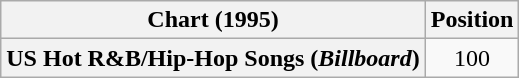<table class="wikitable plainrowheaders" style="text-align:center">
<tr>
<th scope="col">Chart (1995)</th>
<th scope="col">Position</th>
</tr>
<tr>
<th scope="row">US Hot R&B/Hip-Hop Songs (<em>Billboard</em>)</th>
<td>100</td>
</tr>
</table>
